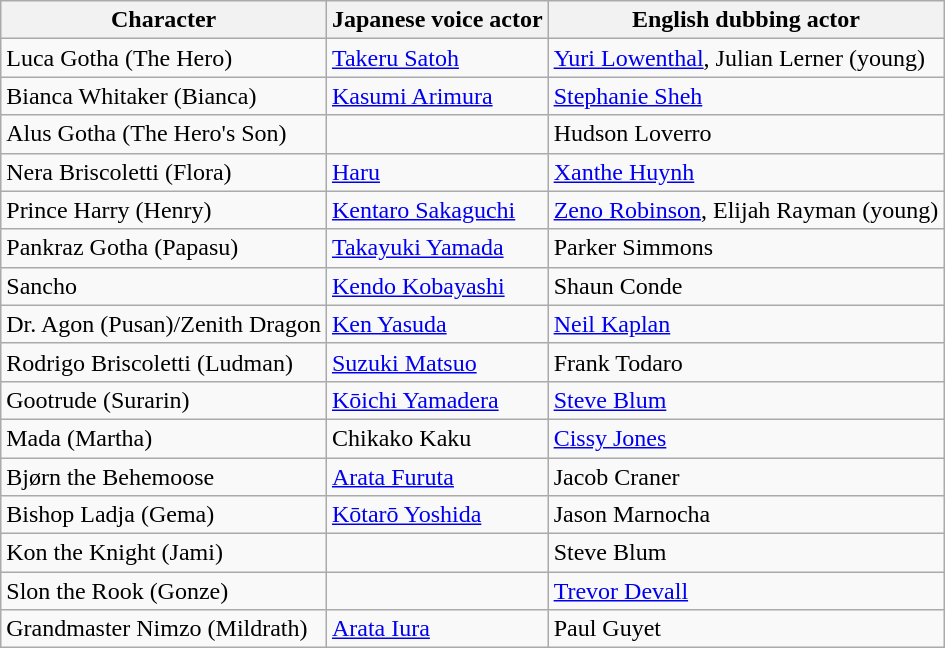<table class="wikitable">
<tr>
<th>Character</th>
<th>Japanese voice actor</th>
<th>English dubbing actor</th>
</tr>
<tr>
<td>Luca Gotha (The Hero)</td>
<td><a href='#'>Takeru Satoh</a></td>
<td><a href='#'>Yuri Lowenthal</a>, Julian Lerner (young)</td>
</tr>
<tr>
<td>Bianca Whitaker (Bianca)</td>
<td><a href='#'>Kasumi Arimura</a></td>
<td><a href='#'>Stephanie Sheh</a></td>
</tr>
<tr>
<td>Alus Gotha (The Hero's Son)</td>
<td></td>
<td>Hudson Loverro</td>
</tr>
<tr>
<td>Nera Briscoletti (Flora)</td>
<td><a href='#'>Haru</a></td>
<td><a href='#'>Xanthe Huynh</a></td>
</tr>
<tr>
<td>Prince Harry (Henry)</td>
<td><a href='#'>Kentaro Sakaguchi</a></td>
<td><a href='#'>Zeno Robinson</a>, Elijah Rayman (young)</td>
</tr>
<tr>
<td>Pankraz Gotha (Papasu)</td>
<td><a href='#'>Takayuki Yamada</a></td>
<td>Parker Simmons</td>
</tr>
<tr>
<td>Sancho</td>
<td><a href='#'>Kendo Kobayashi</a></td>
<td>Shaun Conde</td>
</tr>
<tr>
<td>Dr. Agon (Pusan)/Zenith Dragon</td>
<td><a href='#'>Ken Yasuda</a></td>
<td><a href='#'>Neil Kaplan</a></td>
</tr>
<tr>
<td>Rodrigo Briscoletti (Ludman)</td>
<td><a href='#'>Suzuki Matsuo</a></td>
<td>Frank Todaro</td>
</tr>
<tr>
<td>Gootrude (Surarin)</td>
<td><a href='#'>Kōichi Yamadera</a></td>
<td><a href='#'>Steve Blum</a></td>
</tr>
<tr>
<td>Mada (Martha)</td>
<td>Chikako Kaku</td>
<td><a href='#'>Cissy Jones</a></td>
</tr>
<tr>
<td>Bjørn the Behemoose</td>
<td><a href='#'>Arata Furuta</a></td>
<td>Jacob Craner</td>
</tr>
<tr>
<td>Bishop Ladja (Gema)</td>
<td><a href='#'>Kōtarō Yoshida</a></td>
<td>Jason Marnocha</td>
</tr>
<tr>
<td>Kon the Knight (Jami)</td>
<td></td>
<td>Steve Blum</td>
</tr>
<tr>
<td>Slon the Rook (Gonze)</td>
<td></td>
<td><a href='#'>Trevor Devall</a></td>
</tr>
<tr>
<td>Grandmaster Nimzo (Mildrath)</td>
<td><a href='#'>Arata Iura</a></td>
<td>Paul Guyet</td>
</tr>
</table>
